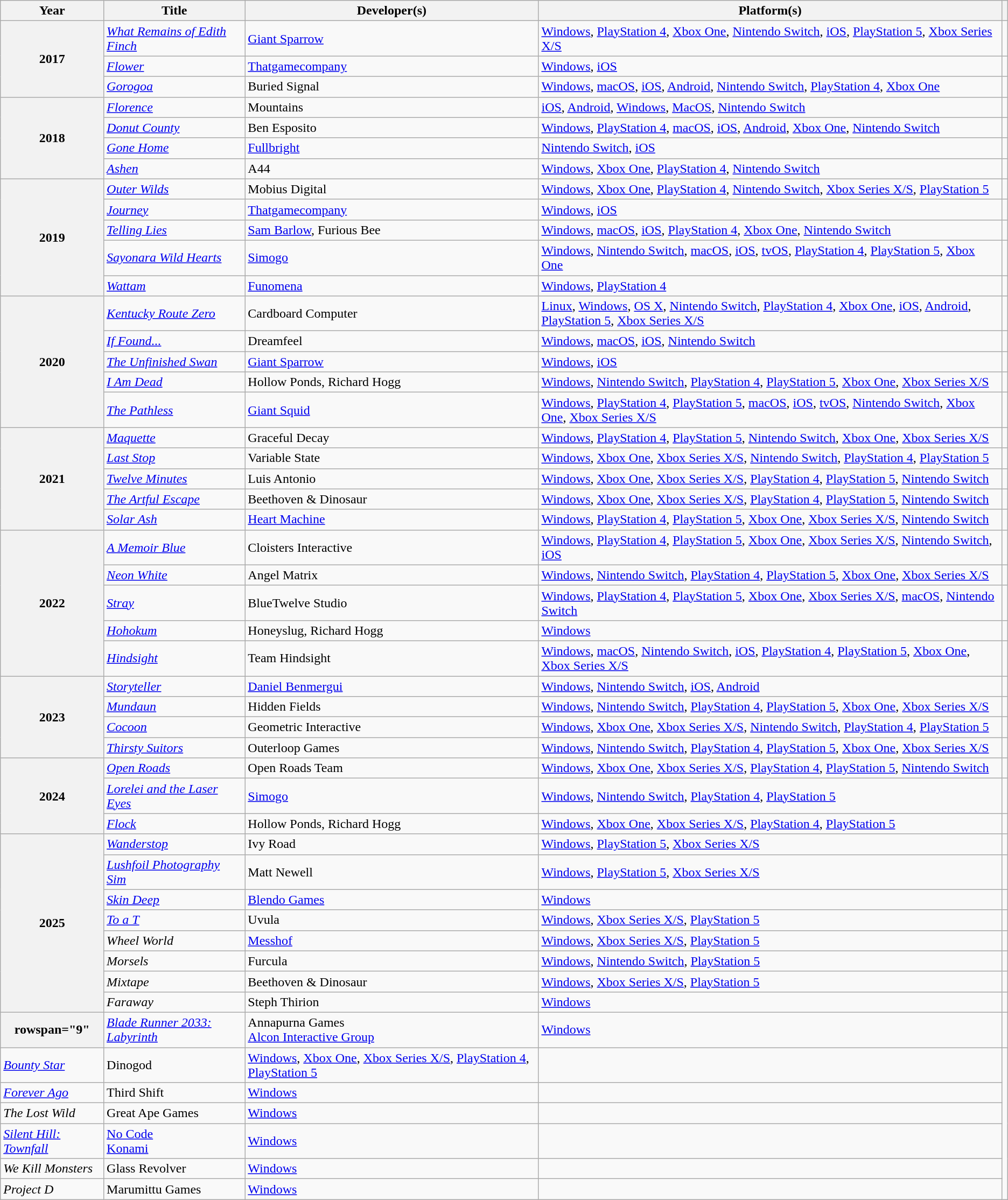<table class="wikitable sortable">
<tr>
<th>Year</th>
<th>Title</th>
<th>Developer(s)</th>
<th>Platform(s)</th>
<th class="unsortable"></th>
</tr>
<tr>
<th rowspan="3">2017</th>
<td><em><a href='#'>What Remains of Edith Finch</a></em></td>
<td><a href='#'>Giant Sparrow</a></td>
<td><a href='#'>Windows</a>, <a href='#'>PlayStation 4</a>, <a href='#'>Xbox One</a>, <a href='#'>Nintendo Switch</a>, <a href='#'>iOS</a>, <a href='#'>PlayStation 5</a>, <a href='#'>Xbox Series X/S</a></td>
<td></td>
</tr>
<tr>
<td><em><a href='#'>Flower</a></em></td>
<td><a href='#'>Thatgamecompany</a></td>
<td><a href='#'>Windows</a>, <a href='#'>iOS</a></td>
<td></td>
</tr>
<tr>
<td><em><a href='#'>Gorogoa</a></em></td>
<td>Buried Signal</td>
<td><a href='#'>Windows</a>, <a href='#'>macOS</a>, <a href='#'>iOS</a>, <a href='#'>Android</a>, <a href='#'>Nintendo Switch</a>, <a href='#'>PlayStation 4</a>, <a href='#'>Xbox One</a></td>
<td></td>
</tr>
<tr>
<th rowspan="4">2018</th>
<td><em><a href='#'>Florence</a></em></td>
<td>Mountains</td>
<td><a href='#'>iOS</a>, <a href='#'>Android</a>, <a href='#'>Windows</a>, <a href='#'>MacOS</a>, <a href='#'>Nintendo Switch</a></td>
<td></td>
</tr>
<tr>
<td><em><a href='#'>Donut County</a></em></td>
<td>Ben Esposito</td>
<td><a href='#'>Windows</a>, <a href='#'>PlayStation 4</a>, <a href='#'>macOS</a>, <a href='#'>iOS</a>, <a href='#'>Android</a>, <a href='#'>Xbox One</a>, <a href='#'>Nintendo Switch</a></td>
<td></td>
</tr>
<tr>
<td><em><a href='#'>Gone Home</a></em></td>
<td><a href='#'>Fullbright</a></td>
<td><a href='#'>Nintendo Switch</a>, <a href='#'>iOS</a></td>
<td></td>
</tr>
<tr>
<td><em><a href='#'>Ashen</a></em></td>
<td>A44</td>
<td><a href='#'>Windows</a>, <a href='#'>Xbox One</a>, <a href='#'>PlayStation 4</a>, <a href='#'>Nintendo Switch</a></td>
<td></td>
</tr>
<tr>
<th rowspan="5">2019</th>
<td><em><a href='#'>Outer Wilds</a></em></td>
<td>Mobius Digital</td>
<td><a href='#'>Windows</a>, <a href='#'>Xbox One</a>, <a href='#'>PlayStation 4</a>, <a href='#'>Nintendo Switch</a>, <a href='#'>Xbox Series X/S</a>, <a href='#'>PlayStation 5</a></td>
<td></td>
</tr>
<tr>
<td><em><a href='#'>Journey</a></em></td>
<td><a href='#'>Thatgamecompany</a></td>
<td><a href='#'>Windows</a>, <a href='#'>iOS</a></td>
<td></td>
</tr>
<tr>
<td><em><a href='#'>Telling Lies</a></em></td>
<td><a href='#'>Sam Barlow</a>, Furious Bee</td>
<td><a href='#'>Windows</a>, <a href='#'>macOS</a>, <a href='#'>iOS</a>, <a href='#'>PlayStation 4</a>, <a href='#'>Xbox One</a>, <a href='#'>Nintendo Switch</a></td>
<td></td>
</tr>
<tr>
<td><em><a href='#'>Sayonara Wild Hearts</a></em></td>
<td><a href='#'>Simogo</a></td>
<td><a href='#'>Windows</a>, <a href='#'>Nintendo Switch</a>, <a href='#'>macOS</a>, <a href='#'>iOS</a>, <a href='#'>tvOS</a>, <a href='#'>PlayStation 4</a>, <a href='#'>PlayStation 5</a>, <a href='#'>Xbox One</a></td>
<td></td>
</tr>
<tr>
<td><em><a href='#'>Wattam</a></em></td>
<td><a href='#'>Funomena</a></td>
<td><a href='#'>Windows</a>, <a href='#'>PlayStation 4</a></td>
<td></td>
</tr>
<tr>
<th rowspan="5">2020</th>
<td><em><a href='#'>Kentucky Route Zero</a></em></td>
<td>Cardboard Computer</td>
<td><a href='#'>Linux</a>, <a href='#'>Windows</a>, <a href='#'>OS X</a>, <a href='#'>Nintendo Switch</a>, <a href='#'>PlayStation 4</a>, <a href='#'>Xbox One</a>, <a href='#'>iOS</a>, <a href='#'>Android</a>, <a href='#'>PlayStation 5</a>, <a href='#'>Xbox Series X/S</a></td>
<td></td>
</tr>
<tr>
<td><em><a href='#'>If Found...</a></em></td>
<td>Dreamfeel</td>
<td><a href='#'>Windows</a>, <a href='#'>macOS</a>, <a href='#'>iOS</a>, <a href='#'>Nintendo Switch</a></td>
<td></td>
</tr>
<tr>
<td><em><a href='#'>The Unfinished Swan</a></em></td>
<td><a href='#'>Giant Sparrow</a></td>
<td><a href='#'>Windows</a>, <a href='#'>iOS</a></td>
<td></td>
</tr>
<tr>
<td><em><a href='#'>I Am Dead</a></em></td>
<td>Hollow Ponds, Richard Hogg</td>
<td><a href='#'>Windows</a>, <a href='#'>Nintendo Switch</a>, <a href='#'>PlayStation 4</a>, <a href='#'>PlayStation 5</a>, <a href='#'>Xbox One</a>, <a href='#'>Xbox Series X/S</a></td>
<td></td>
</tr>
<tr>
<td><em><a href='#'>The Pathless</a></em></td>
<td><a href='#'>Giant Squid</a></td>
<td><a href='#'>Windows</a>, <a href='#'>PlayStation 4</a>, <a href='#'>PlayStation 5</a>, <a href='#'>macOS</a>, <a href='#'>iOS</a>, <a href='#'>tvOS</a>, <a href='#'>Nintendo Switch</a>, <a href='#'>Xbox One</a>, <a href='#'>Xbox Series X/S</a></td>
<td></td>
</tr>
<tr>
<th rowspan="5">2021</th>
<td><em><a href='#'>Maquette</a></em></td>
<td>Graceful Decay</td>
<td><a href='#'>Windows</a>, <a href='#'>PlayStation 4</a>, <a href='#'>PlayStation 5</a>, <a href='#'>Nintendo Switch</a>, <a href='#'>Xbox One</a>, <a href='#'>Xbox Series X/S</a></td>
<td></td>
</tr>
<tr>
<td><em><a href='#'>Last Stop</a></em></td>
<td>Variable State</td>
<td><a href='#'>Windows</a>, <a href='#'>Xbox One</a>, <a href='#'>Xbox Series X/S</a>, <a href='#'>Nintendo Switch</a>, <a href='#'>PlayStation 4</a>, <a href='#'>PlayStation 5</a></td>
<td></td>
</tr>
<tr>
<td><em><a href='#'>Twelve Minutes</a></em></td>
<td>Luis Antonio</td>
<td><a href='#'>Windows</a>, <a href='#'>Xbox One</a>, <a href='#'>Xbox Series X/S</a>, <a href='#'>PlayStation 4</a>, <a href='#'>PlayStation 5</a>, <a href='#'>Nintendo Switch</a></td>
<td></td>
</tr>
<tr>
<td><em><a href='#'>The Artful Escape</a></em></td>
<td>Beethoven & Dinosaur</td>
<td><a href='#'>Windows</a>, <a href='#'>Xbox One</a>, <a href='#'>Xbox Series X/S</a>, <a href='#'>PlayStation 4</a>, <a href='#'>PlayStation 5</a>, <a href='#'>Nintendo Switch</a></td>
<td></td>
</tr>
<tr>
<td><em><a href='#'>Solar Ash</a></em></td>
<td><a href='#'>Heart Machine</a></td>
<td><a href='#'>Windows</a>, <a href='#'>PlayStation 4</a>, <a href='#'>PlayStation 5</a>, <a href='#'>Xbox One</a>, <a href='#'>Xbox Series X/S</a>, <a href='#'>Nintendo Switch</a></td>
<td></td>
</tr>
<tr>
<th rowspan="5">2022</th>
<td><em><a href='#'>A Memoir Blue</a></em></td>
<td>Cloisters Interactive</td>
<td><a href='#'>Windows</a>, <a href='#'>PlayStation 4</a>, <a href='#'>PlayStation 5</a>, <a href='#'>Xbox One</a>, <a href='#'>Xbox Series X/S</a>, <a href='#'>Nintendo Switch</a>, <a href='#'>iOS</a></td>
<td></td>
</tr>
<tr>
<td><em><a href='#'>Neon White</a></em></td>
<td>Angel Matrix</td>
<td><a href='#'>Windows</a>, <a href='#'>Nintendo Switch</a>, <a href='#'>PlayStation 4</a>, <a href='#'>PlayStation 5</a>, <a href='#'>Xbox One</a>, <a href='#'>Xbox Series X/S</a></td>
<td></td>
</tr>
<tr>
<td><em><a href='#'>Stray</a></em></td>
<td>BlueTwelve Studio</td>
<td><a href='#'>Windows</a>, <a href='#'>PlayStation 4</a>, <a href='#'>PlayStation 5</a>, <a href='#'>Xbox One</a>, <a href='#'>Xbox Series X/S</a>, <a href='#'>macOS</a>, <a href='#'>Nintendo Switch</a></td>
<td></td>
</tr>
<tr>
<td><em><a href='#'>Hohokum</a></em></td>
<td>Honeyslug, Richard Hogg</td>
<td><a href='#'>Windows</a></td>
<td></td>
</tr>
<tr>
<td><em><a href='#'>Hindsight</a></em></td>
<td>Team Hindsight</td>
<td><a href='#'>Windows</a>, <a href='#'>macOS</a>, <a href='#'>Nintendo Switch</a>, <a href='#'>iOS</a>, <a href='#'>PlayStation 4</a>, <a href='#'>PlayStation 5</a>, <a href='#'>Xbox One</a>, <a href='#'>Xbox Series X/S</a></td>
<td></td>
</tr>
<tr>
<th rowspan="4">2023</th>
<td><em><a href='#'>Storyteller</a></em></td>
<td><a href='#'>Daniel Benmergui</a></td>
<td><a href='#'>Windows</a>, <a href='#'>Nintendo Switch</a>, <a href='#'>iOS</a>, <a href='#'>Android</a></td>
<td></td>
</tr>
<tr>
<td><em><a href='#'>Mundaun</a></em></td>
<td>Hidden Fields</td>
<td><a href='#'>Windows</a>, <a href='#'>Nintendo Switch</a>, <a href='#'>PlayStation 4</a>, <a href='#'>PlayStation 5</a>, <a href='#'>Xbox One</a>, <a href='#'>Xbox Series X/S</a></td>
<td></td>
</tr>
<tr>
<td><em><a href='#'>Cocoon</a></em></td>
<td>Geometric Interactive</td>
<td><a href='#'>Windows</a>, <a href='#'>Xbox One</a>, <a href='#'>Xbox Series X/S</a>, <a href='#'>Nintendo Switch</a>, <a href='#'>PlayStation 4</a>, <a href='#'>PlayStation 5</a></td>
<td></td>
</tr>
<tr>
<td><em><a href='#'>Thirsty Suitors</a></em></td>
<td>Outerloop Games</td>
<td><a href='#'>Windows</a>, <a href='#'>Nintendo Switch</a>, <a href='#'>PlayStation 4</a>, <a href='#'>PlayStation 5</a>, <a href='#'>Xbox One</a>, <a href='#'>Xbox Series X/S</a></td>
<td></td>
</tr>
<tr>
<th rowspan="3">2024</th>
<td><em><a href='#'>Open Roads</a></em></td>
<td>Open Roads Team</td>
<td><a href='#'>Windows</a>, <a href='#'>Xbox One</a>, <a href='#'>Xbox Series X/S</a>, <a href='#'>PlayStation 4</a>, <a href='#'>PlayStation 5</a>, <a href='#'>Nintendo Switch</a></td>
<td></td>
</tr>
<tr>
<td><em><a href='#'>Lorelei and the Laser Eyes</a></em></td>
<td><a href='#'>Simogo</a></td>
<td><a href='#'>Windows</a>, <a href='#'>Nintendo Switch</a>, <a href='#'>PlayStation 4</a>, <a href='#'>PlayStation 5</a></td>
<td></td>
</tr>
<tr>
<td><em><a href='#'>Flock</a></em></td>
<td>Hollow Ponds, Richard Hogg</td>
<td><a href='#'>Windows</a>, <a href='#'>Xbox One</a>, <a href='#'>Xbox Series X/S</a>, <a href='#'>PlayStation 4</a>, <a href='#'>PlayStation 5</a></td>
<td></td>
</tr>
<tr>
<th rowspan="8">2025</th>
<td><em><a href='#'>Wanderstop</a></em></td>
<td>Ivy Road</td>
<td><a href='#'>Windows</a>, <a href='#'>PlayStation 5</a>, <a href='#'>Xbox Series X/S</a></td>
<td></td>
</tr>
<tr>
<td><em><a href='#'>Lushfoil Photography Sim</a></em></td>
<td>Matt Newell</td>
<td><a href='#'>Windows</a>, <a href='#'>PlayStation 5</a>, <a href='#'>Xbox Series X/S</a></td>
<td></td>
</tr>
<tr>
<td><em><a href='#'>Skin Deep</a></em></td>
<td><a href='#'>Blendo Games</a></td>
<td><a href='#'>Windows</a></td>
<td></td>
</tr>
<tr>
<td><em><a href='#'>To a T</a></em></td>
<td>Uvula</td>
<td><a href='#'>Windows</a>,  <a href='#'>Xbox Series X/S</a>, <a href='#'>PlayStation 5</a></td>
<td></td>
</tr>
<tr>
<td><em>Wheel World</em></td>
<td><a href='#'>Messhof</a></td>
<td><a href='#'>Windows</a>, <a href='#'>Xbox Series X/S</a>, <a href='#'>PlayStation 5</a></td>
<td></td>
</tr>
<tr>
<td><em>Morsels</em></td>
<td>Furcula</td>
<td><a href='#'>Windows</a>, <a href='#'>Nintendo Switch</a>, <a href='#'>PlayStation 5</a></td>
<td></td>
</tr>
<tr>
<td><em>Mixtape</em></td>
<td>Beethoven & Dinosaur</td>
<td><a href='#'>Windows</a>, <a href='#'>Xbox Series X/S</a>, <a href='#'>PlayStation 5</a></td>
<td></td>
</tr>
<tr>
<td><em>Faraway</em></td>
<td>Steph Thirion</td>
<td><a href='#'>Windows</a></td>
<td></td>
</tr>
<tr>
<th>rowspan="9" </th>
<td><em><a href='#'>Blade Runner 2033: Labyrinth</a></em></td>
<td>Annapurna Games<br><a href='#'>Alcon Interactive Group</a></td>
<td><a href='#'>Windows</a></td>
<td></td>
</tr>
<tr>
<td><em><a href='#'>Bounty Star</a></em></td>
<td>Dinogod</td>
<td><a href='#'>Windows</a>, <a href='#'>Xbox One</a>, <a href='#'>Xbox Series X/S</a>, <a href='#'>PlayStation 4</a>, <a href='#'>PlayStation 5</a></td>
<td></td>
</tr>
<tr>
<td><em><a href='#'>Forever Ago</a></em></td>
<td>Third Shift</td>
<td><a href='#'>Windows</a></td>
<td></td>
</tr>
<tr>
<td><em>The Lost Wild</em></td>
<td>Great Ape Games</td>
<td><a href='#'>Windows</a></td>
<td></td>
</tr>
<tr>
<td><em><a href='#'>Silent Hill: Townfall</a></em></td>
<td><a href='#'>No Code</a><br><a href='#'>Konami</a></td>
<td><a href='#'>Windows</a></td>
<td></td>
</tr>
<tr>
<td><em>We Kill Monsters</em></td>
<td>Glass Revolver</td>
<td><a href='#'>Windows</a></td>
<td></td>
</tr>
<tr>
<td><em>Project D</em></td>
<td>Marumittu Games</td>
<td><a href='#'>Windows</a></td>
<td></td>
</tr>
</table>
